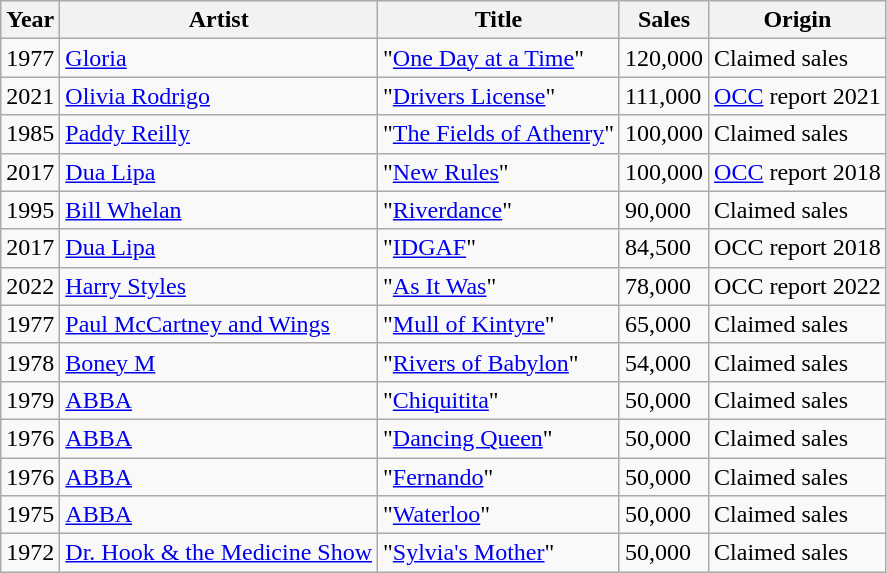<table class="wikitable">
<tr>
<th>Year</th>
<th>Artist</th>
<th>Title</th>
<th>Sales</th>
<th>Origin</th>
</tr>
<tr>
<td>1977</td>
<td><a href='#'>Gloria</a></td>
<td>"<a href='#'>One Day at a Time</a>"</td>
<td>120,000</td>
<td>Claimed sales</td>
</tr>
<tr>
<td>2021</td>
<td><a href='#'>Olivia Rodrigo</a></td>
<td>"<a href='#'>Drivers License</a>"</td>
<td>111,000</td>
<td><a href='#'>OCC</a> report 2021</td>
</tr>
<tr>
<td>1985</td>
<td><a href='#'>Paddy Reilly</a></td>
<td>"<a href='#'>The Fields of Athenry</a>"</td>
<td>100,000</td>
<td>Claimed sales</td>
</tr>
<tr>
<td>2017</td>
<td><a href='#'>Dua Lipa</a></td>
<td>"<a href='#'>New Rules</a>"</td>
<td>100,000</td>
<td><a href='#'>OCC</a> report 2018</td>
</tr>
<tr>
<td>1995</td>
<td><a href='#'>Bill Whelan</a></td>
<td>"<a href='#'>Riverdance</a>"</td>
<td>90,000</td>
<td>Claimed sales</td>
</tr>
<tr>
<td>2017</td>
<td><a href='#'>Dua Lipa</a></td>
<td>"<a href='#'>IDGAF</a>"</td>
<td>84,500</td>
<td>OCC report 2018</td>
</tr>
<tr>
<td>2022</td>
<td><a href='#'>Harry Styles</a></td>
<td>"<a href='#'>As It Was</a>"</td>
<td>78,000</td>
<td>OCC report 2022</td>
</tr>
<tr>
<td>1977</td>
<td><a href='#'>Paul McCartney and Wings</a></td>
<td>"<a href='#'>Mull of Kintyre</a>"</td>
<td>65,000</td>
<td>Claimed sales</td>
</tr>
<tr>
<td>1978</td>
<td><a href='#'>Boney M</a></td>
<td>"<a href='#'>Rivers of Babylon</a>"</td>
<td>54,000</td>
<td>Claimed sales</td>
</tr>
<tr>
<td>1979</td>
<td><a href='#'>ABBA</a></td>
<td>"<a href='#'>Chiquitita</a>"</td>
<td>50,000</td>
<td>Claimed sales</td>
</tr>
<tr>
<td>1976</td>
<td><a href='#'>ABBA</a></td>
<td>"<a href='#'>Dancing Queen</a>"</td>
<td>50,000</td>
<td>Claimed sales</td>
</tr>
<tr>
<td>1976</td>
<td><a href='#'>ABBA</a></td>
<td>"<a href='#'>Fernando</a>"</td>
<td>50,000</td>
<td>Claimed sales</td>
</tr>
<tr>
<td>1975</td>
<td><a href='#'>ABBA</a></td>
<td>"<a href='#'>Waterloo</a>"</td>
<td>50,000</td>
<td>Claimed sales</td>
</tr>
<tr>
<td>1972</td>
<td><a href='#'>Dr. Hook & the Medicine Show</a></td>
<td>"<a href='#'>Sylvia's Mother</a>"</td>
<td>50,000</td>
<td>Claimed sales</td>
</tr>
</table>
